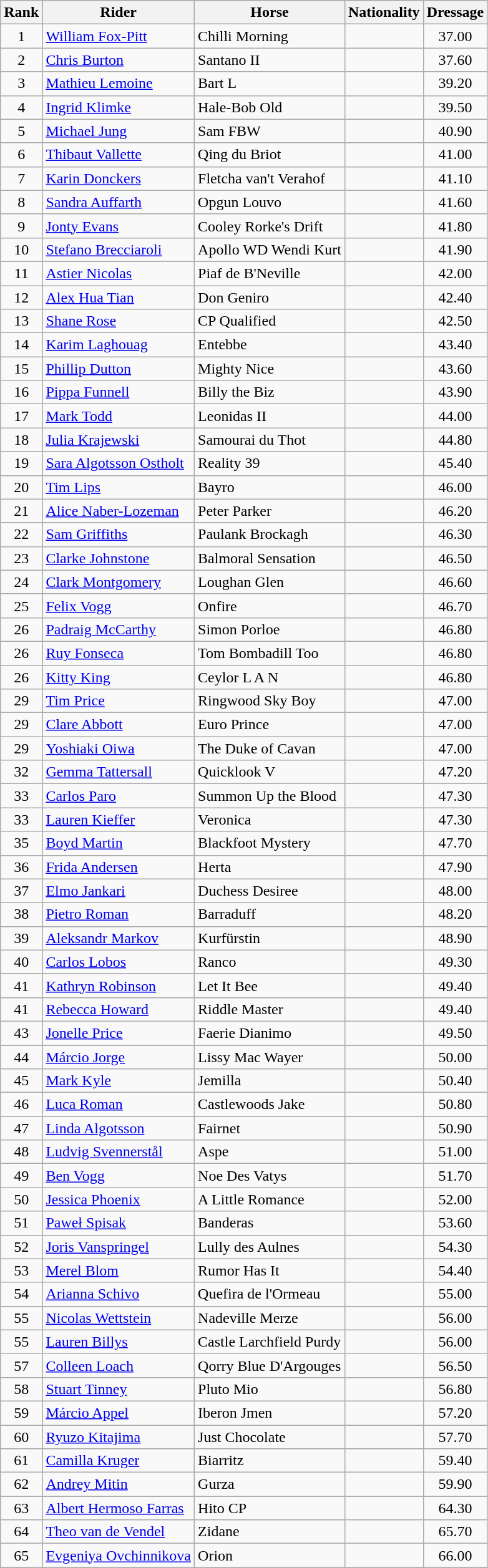<table class="wikitable sortable" style="text-align:center">
<tr>
<th>Rank</th>
<th>Rider</th>
<th>Horse</th>
<th>Nationality</th>
<th>Dressage</th>
</tr>
<tr>
<td>1</td>
<td align=left><a href='#'>William Fox-Pitt</a></td>
<td align=left>Chilli Morning</td>
<td align=left></td>
<td>37.00</td>
</tr>
<tr>
<td>2</td>
<td align=left><a href='#'>Chris Burton</a></td>
<td align=left>Santano II</td>
<td align=left></td>
<td>37.60</td>
</tr>
<tr>
<td>3</td>
<td align=left><a href='#'>Mathieu Lemoine</a></td>
<td align=left>Bart L</td>
<td align=left></td>
<td>39.20</td>
</tr>
<tr>
<td>4</td>
<td align=left><a href='#'>Ingrid Klimke</a></td>
<td align=left>Hale-Bob Old</td>
<td align=left></td>
<td>39.50</td>
</tr>
<tr>
<td>5</td>
<td align=left><a href='#'>Michael Jung</a></td>
<td align=left>Sam FBW</td>
<td align=left></td>
<td>40.90</td>
</tr>
<tr>
<td>6</td>
<td align=left><a href='#'>Thibaut Vallette</a></td>
<td align=left>Qing du Briot</td>
<td align=left></td>
<td>41.00</td>
</tr>
<tr>
<td>7</td>
<td align=left><a href='#'>Karin Donckers</a></td>
<td align=left>Fletcha van't Verahof</td>
<td align=left></td>
<td>41.10</td>
</tr>
<tr>
<td>8</td>
<td align=left><a href='#'>Sandra Auffarth</a></td>
<td align=left>Opgun Louvo</td>
<td align=left></td>
<td>41.60</td>
</tr>
<tr>
<td>9</td>
<td align=left><a href='#'>Jonty Evans</a></td>
<td align=left>Cooley Rorke's Drift</td>
<td align=left></td>
<td>41.80</td>
</tr>
<tr>
<td>10</td>
<td align=left><a href='#'>Stefano Brecciaroli</a></td>
<td align=left>Apollo WD Wendi Kurt</td>
<td align=left></td>
<td>41.90</td>
</tr>
<tr>
<td>11</td>
<td align=left><a href='#'>Astier Nicolas</a></td>
<td align=left>Piaf de B'Neville</td>
<td align=left></td>
<td>42.00</td>
</tr>
<tr>
<td>12</td>
<td align=left><a href='#'>Alex Hua Tian</a></td>
<td align=left>Don Geniro</td>
<td align=left></td>
<td>42.40</td>
</tr>
<tr>
<td>13</td>
<td align=left><a href='#'>Shane Rose</a></td>
<td align=left>CP Qualified</td>
<td align=left></td>
<td>42.50</td>
</tr>
<tr>
<td>14</td>
<td align=left><a href='#'>Karim Laghouag</a></td>
<td align=left>Entebbe</td>
<td align=left></td>
<td>43.40</td>
</tr>
<tr>
<td>15</td>
<td align=left><a href='#'>Phillip Dutton</a></td>
<td align=left>Mighty Nice</td>
<td align=left></td>
<td>43.60</td>
</tr>
<tr>
<td>16</td>
<td align=left><a href='#'>Pippa Funnell</a></td>
<td align=left>Billy the Biz</td>
<td align=left></td>
<td>43.90</td>
</tr>
<tr>
<td>17</td>
<td align=left><a href='#'>Mark Todd</a></td>
<td align=left>Leonidas II</td>
<td align=left></td>
<td>44.00</td>
</tr>
<tr>
<td>18</td>
<td align=left><a href='#'>Julia Krajewski</a></td>
<td align=left>Samourai du Thot</td>
<td align=left></td>
<td>44.80</td>
</tr>
<tr>
<td>19</td>
<td align=left><a href='#'>Sara Algotsson Ostholt</a></td>
<td align=left>Reality 39</td>
<td align=left></td>
<td>45.40</td>
</tr>
<tr>
<td>20</td>
<td align=left><a href='#'>Tim Lips</a></td>
<td align=left>Bayro</td>
<td align=left></td>
<td>46.00</td>
</tr>
<tr>
<td>21</td>
<td align=left><a href='#'>Alice Naber-Lozeman</a></td>
<td align=left>Peter Parker</td>
<td align=left></td>
<td>46.20</td>
</tr>
<tr>
<td>22</td>
<td align=left><a href='#'>Sam Griffiths</a></td>
<td align=left>Paulank Brockagh</td>
<td align=left></td>
<td>46.30</td>
</tr>
<tr>
<td>23</td>
<td align=left><a href='#'>Clarke Johnstone</a></td>
<td align=left>Balmoral Sensation</td>
<td align=left></td>
<td>46.50</td>
</tr>
<tr>
<td>24</td>
<td align=left><a href='#'>Clark Montgomery</a></td>
<td align=left>Loughan Glen</td>
<td align=left></td>
<td>46.60</td>
</tr>
<tr>
<td>25</td>
<td align=left><a href='#'>Felix Vogg</a></td>
<td align=left>Onfire</td>
<td align=left></td>
<td>46.70</td>
</tr>
<tr>
<td>26</td>
<td align=left><a href='#'>Padraig McCarthy</a></td>
<td align=left>Simon Porloe</td>
<td align=left></td>
<td>46.80</td>
</tr>
<tr>
<td>26</td>
<td align=left><a href='#'>Ruy Fonseca</a></td>
<td align=left>Tom Bombadill Too</td>
<td align=left></td>
<td>46.80</td>
</tr>
<tr>
<td>26</td>
<td align=left><a href='#'>Kitty King</a></td>
<td align=left>Ceylor L A N</td>
<td align=left></td>
<td>46.80</td>
</tr>
<tr>
<td>29</td>
<td align=left><a href='#'>Tim Price</a></td>
<td align=left>Ringwood Sky Boy</td>
<td align=left></td>
<td>47.00</td>
</tr>
<tr>
<td>29</td>
<td align=left><a href='#'>Clare Abbott</a></td>
<td align=left>Euro Prince</td>
<td align=left></td>
<td>47.00</td>
</tr>
<tr>
<td>29</td>
<td align=left><a href='#'>Yoshiaki Oiwa</a></td>
<td align=left>The Duke of Cavan</td>
<td align=left></td>
<td>47.00</td>
</tr>
<tr>
<td>32</td>
<td align=left><a href='#'>Gemma Tattersall</a></td>
<td align=left>Quicklook V</td>
<td align=left></td>
<td>47.20</td>
</tr>
<tr>
<td>33</td>
<td align=left><a href='#'>Carlos Paro</a></td>
<td align=left>Summon Up the Blood</td>
<td align=left></td>
<td>47.30</td>
</tr>
<tr>
<td>33</td>
<td align=left><a href='#'>Lauren Kieffer</a></td>
<td align=left>Veronica</td>
<td align=left></td>
<td>47.30</td>
</tr>
<tr>
<td>35</td>
<td align=left><a href='#'>Boyd Martin</a></td>
<td align=left>Blackfoot Mystery</td>
<td align=left></td>
<td>47.70</td>
</tr>
<tr>
<td>36</td>
<td align=left><a href='#'>Frida Andersen</a></td>
<td align=left>Herta</td>
<td align=left></td>
<td>47.90</td>
</tr>
<tr>
<td>37</td>
<td align=left><a href='#'>Elmo Jankari</a></td>
<td align=left>Duchess Desiree</td>
<td align=left></td>
<td>48.00</td>
</tr>
<tr>
<td>38</td>
<td align=left><a href='#'>Pietro Roman</a></td>
<td align=left>Barraduff</td>
<td align=left></td>
<td>48.20</td>
</tr>
<tr>
<td>39</td>
<td align=left><a href='#'>Aleksandr Markov</a></td>
<td align=left>Kurfürstin</td>
<td align=left></td>
<td>48.90</td>
</tr>
<tr>
<td>40</td>
<td align=left><a href='#'>Carlos Lobos</a></td>
<td align=left>Ranco</td>
<td align=left></td>
<td>49.30</td>
</tr>
<tr>
<td>41</td>
<td align=left><a href='#'>Kathryn Robinson</a></td>
<td align=left>Let It Bee</td>
<td align=left></td>
<td>49.40</td>
</tr>
<tr>
<td>41</td>
<td align=left><a href='#'>Rebecca Howard</a></td>
<td align=left>Riddle Master</td>
<td align=left></td>
<td>49.40</td>
</tr>
<tr>
<td>43</td>
<td align=left><a href='#'>Jonelle Price</a></td>
<td align=left>Faerie Dianimo</td>
<td align=left></td>
<td>49.50</td>
</tr>
<tr>
<td>44</td>
<td align=left><a href='#'>Márcio Jorge</a></td>
<td align=left>Lissy Mac Wayer</td>
<td align=left></td>
<td>50.00</td>
</tr>
<tr>
<td>45</td>
<td align=left><a href='#'>Mark Kyle</a></td>
<td align=left>Jemilla</td>
<td align=left></td>
<td>50.40</td>
</tr>
<tr>
<td>46</td>
<td align=left><a href='#'>Luca Roman</a></td>
<td align=left>Castlewoods Jake</td>
<td align=left></td>
<td>50.80</td>
</tr>
<tr>
<td>47</td>
<td align=left><a href='#'>Linda Algotsson</a></td>
<td align=left>Fairnet</td>
<td align=left></td>
<td>50.90</td>
</tr>
<tr>
<td>48</td>
<td align=left><a href='#'>Ludvig Svennerstål</a></td>
<td align=left>Aspe</td>
<td align=left></td>
<td>51.00</td>
</tr>
<tr>
<td>49</td>
<td align=left><a href='#'>Ben Vogg</a></td>
<td align=left>Noe Des Vatys</td>
<td align=left></td>
<td>51.70</td>
</tr>
<tr>
<td>50</td>
<td align=left><a href='#'>Jessica Phoenix</a></td>
<td align=left>A Little Romance</td>
<td align=left></td>
<td>52.00</td>
</tr>
<tr>
<td>51</td>
<td align=left><a href='#'>Paweł Spisak</a></td>
<td align=left>Banderas</td>
<td align=left></td>
<td>53.60</td>
</tr>
<tr>
<td>52</td>
<td align=left><a href='#'>Joris Vanspringel</a></td>
<td align=left>Lully des Aulnes</td>
<td align=left></td>
<td>54.30</td>
</tr>
<tr>
<td>53</td>
<td align=left><a href='#'>Merel Blom</a></td>
<td align=left>Rumor Has It</td>
<td align=left></td>
<td>54.40</td>
</tr>
<tr>
<td>54</td>
<td align=left><a href='#'>Arianna Schivo</a></td>
<td align=left>Quefira de l'Ormeau</td>
<td align=left></td>
<td>55.00</td>
</tr>
<tr>
<td>55</td>
<td align=left><a href='#'>Nicolas Wettstein</a></td>
<td align=left>Nadeville Merze</td>
<td align=left></td>
<td>56.00</td>
</tr>
<tr>
<td>55</td>
<td align=left><a href='#'>Lauren Billys</a></td>
<td align=left>Castle Larchfield Purdy</td>
<td align=left></td>
<td>56.00</td>
</tr>
<tr>
<td>57</td>
<td align=left><a href='#'>Colleen Loach</a></td>
<td align=left>Qorry Blue D'Argouges</td>
<td align=left></td>
<td>56.50</td>
</tr>
<tr>
<td>58</td>
<td align=left><a href='#'>Stuart Tinney</a></td>
<td align=left>Pluto Mio</td>
<td align=left></td>
<td>56.80</td>
</tr>
<tr>
<td>59</td>
<td align=left><a href='#'>Márcio Appel</a></td>
<td align=left>Iberon Jmen</td>
<td align=left></td>
<td>57.20</td>
</tr>
<tr>
<td>60</td>
<td align=left><a href='#'>Ryuzo Kitajima</a></td>
<td align=left>Just Chocolate</td>
<td align=left></td>
<td>57.70</td>
</tr>
<tr>
<td>61</td>
<td align=left><a href='#'>Camilla Kruger</a></td>
<td align=left>Biarritz</td>
<td align=left></td>
<td>59.40</td>
</tr>
<tr>
<td>62</td>
<td align=left><a href='#'>Andrey Mitin</a></td>
<td align=left>Gurza</td>
<td align=left></td>
<td>59.90</td>
</tr>
<tr>
<td>63</td>
<td align=left><a href='#'>Albert Hermoso Farras</a></td>
<td align=left>Hito CP</td>
<td align=left></td>
<td>64.30</td>
</tr>
<tr>
<td>64</td>
<td align=left><a href='#'>Theo van de Vendel</a></td>
<td align=left>Zidane</td>
<td align=left></td>
<td>65.70</td>
</tr>
<tr>
<td>65</td>
<td align=left><a href='#'>Evgeniya Ovchinnikova</a></td>
<td align=left>Orion</td>
<td align=left></td>
<td>66.00</td>
</tr>
</table>
